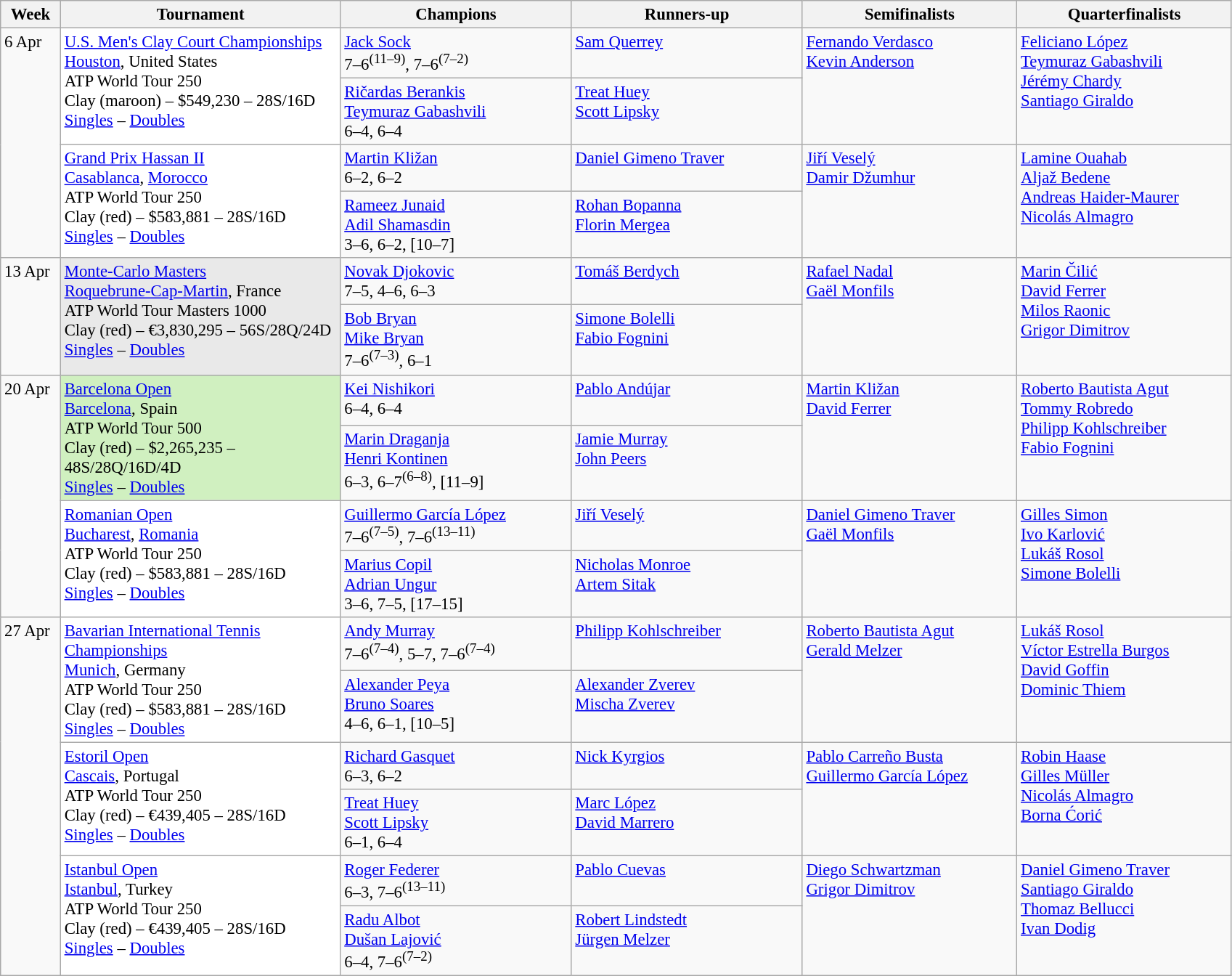<table class=wikitable style=font-size:95%>
<tr>
<th style="width:48px;">Week</th>
<th style="width:250px;">Tournament</th>
<th style="width:205px;">Champions</th>
<th style="width:205px;">Runners-up</th>
<th style="width:190px;">Semifinalists</th>
<th style="width:190px;">Quarterfinalists</th>
</tr>
<tr valign=top>
<td rowspan=4>6 Apr</td>
<td bgcolor=#ffffff rowspan=2><a href='#'>U.S. Men's Clay Court Championships</a><br> <a href='#'>Houston</a>, United States<br>ATP World Tour 250<br>Clay (maroon) – $549,230 – 28S/16D<br> <a href='#'>Singles</a> – <a href='#'>Doubles</a></td>
<td> <a href='#'>Jack Sock</a> <br>7–6<sup>(11–9)</sup>, 7–6<sup>(7–2)</sup></td>
<td> <a href='#'>Sam Querrey</a></td>
<td rowspan=2> <a href='#'>Fernando Verdasco</a><br> <a href='#'>Kevin Anderson</a></td>
<td rowspan=2> <a href='#'>Feliciano López</a><br> <a href='#'>Teymuraz Gabashvili</a><br>  <a href='#'>Jérémy Chardy</a><br> <a href='#'>Santiago Giraldo</a></td>
</tr>
<tr valign=top>
<td> <a href='#'>Ričardas Berankis</a><br> <a href='#'>Teymuraz Gabashvili</a> <br>6–4, 6–4</td>
<td> <a href='#'>Treat Huey</a><br> <a href='#'>Scott Lipsky</a></td>
</tr>
<tr valign=top>
<td bgcolor=#ffffff rowspan=2><a href='#'>Grand Prix Hassan II</a><br> <a href='#'>Casablanca</a>, <a href='#'>Morocco</a><br>ATP World Tour 250<br>Clay (red) – $583,881 – 28S/16D<br> <a href='#'>Singles</a> – <a href='#'>Doubles</a></td>
<td> <a href='#'>Martin Kližan</a> <br> 6–2, 6–2</td>
<td> <a href='#'>Daniel Gimeno Traver</a></td>
<td rowspan=2> <a href='#'>Jiří Veselý</a><br> <a href='#'>Damir Džumhur</a></td>
<td rowspan=2> <a href='#'>Lamine Ouahab</a><br> <a href='#'>Aljaž Bedene</a><br>  <a href='#'>Andreas Haider-Maurer</a><br> <a href='#'>Nicolás Almagro</a></td>
</tr>
<tr valign=top>
<td> <a href='#'>Rameez Junaid</a><br> <a href='#'>Adil Shamasdin</a> <br>3–6, 6–2, [10–7]</td>
<td> <a href='#'>Rohan Bopanna</a><br> <a href='#'>Florin Mergea</a></td>
</tr>
<tr valign=top>
<td rowspan=2>13 Apr</td>
<td style="background:#E9E9E9" rowspan=2><a href='#'>Monte-Carlo Masters</a><br> <a href='#'>Roquebrune-Cap-Martin</a>, France<br>ATP World Tour Masters 1000<br>Clay (red) – €3,830,295 – 56S/28Q/24D<br> <a href='#'>Singles</a> – <a href='#'>Doubles</a></td>
<td> <a href='#'>Novak Djokovic</a><br>7–5, 4–6, 6–3</td>
<td> <a href='#'>Tomáš Berdych</a></td>
<td rowspan=2> <a href='#'>Rafael Nadal</a><br> <a href='#'>Gaël Monfils</a></td>
<td rowspan=2> <a href='#'>Marin Čilić</a><br> <a href='#'>David Ferrer</a><br>  <a href='#'>Milos Raonic</a><br> <a href='#'>Grigor Dimitrov</a></td>
</tr>
<tr valign=top>
<td> <a href='#'>Bob Bryan</a><br> <a href='#'>Mike Bryan</a><br>7–6<sup>(7–3)</sup>, 6–1</td>
<td> <a href='#'>Simone Bolelli</a><br> <a href='#'>Fabio Fognini</a></td>
</tr>
<tr valign=top>
<td rowspan=4>20 Apr</td>
<td style="background:#d0f0c0" rowspan=2><a href='#'>Barcelona Open</a><br> <a href='#'>Barcelona</a>, Spain<br>ATP World Tour 500<br>Clay (red) – $2,265,235 – 48S/28Q/16D/4D<br> <a href='#'>Singles</a> – <a href='#'>Doubles</a></td>
<td> <a href='#'>Kei Nishikori</a><br>6–4, 6–4</td>
<td> <a href='#'>Pablo Andújar</a></td>
<td rowspan=2> <a href='#'>Martin Kližan</a><br> <a href='#'>David Ferrer</a></td>
<td rowspan=2> <a href='#'>Roberto Bautista Agut</a><br>  <a href='#'>Tommy Robredo</a><br>  <a href='#'>Philipp Kohlschreiber</a><br> <a href='#'>Fabio Fognini</a></td>
</tr>
<tr valign=top>
<td> <a href='#'>Marin Draganja</a><br> <a href='#'>Henri Kontinen</a><br>6–3, 6–7<sup>(6–8)</sup>, [11–9]</td>
<td> <a href='#'>Jamie Murray</a><br> <a href='#'>John Peers</a></td>
</tr>
<tr valign=top>
<td bgcolor=#ffffff rowspan=2><a href='#'>Romanian Open</a><br> <a href='#'>Bucharest</a>, <a href='#'>Romania</a><br>ATP World Tour 250<br>Clay (red) – $583,881 – 28S/16D<br> <a href='#'>Singles</a> – <a href='#'>Doubles</a></td>
<td> <a href='#'>Guillermo García López</a><br>7–6<sup>(7–5)</sup>, 7–6<sup>(13–11)</sup></td>
<td> <a href='#'>Jiří Veselý</a></td>
<td rowspan=2> <a href='#'>Daniel Gimeno Traver</a><br>  <a href='#'>Gaël Monfils</a></td>
<td rowspan=2> <a href='#'>Gilles Simon</a><br> <a href='#'>Ivo Karlović</a> <br> <a href='#'>Lukáš Rosol</a><br> <a href='#'>Simone Bolelli</a></td>
</tr>
<tr valign=top>
<td> <a href='#'>Marius Copil</a> <br>  <a href='#'>Adrian Ungur</a><br>3–6, 7–5, [17–15]</td>
<td> <a href='#'>Nicholas Monroe</a> <br>  <a href='#'>Artem Sitak</a></td>
</tr>
<tr valign=top>
<td rowspan=6>27 Apr</td>
<td style="background:#fff" rowspan=2><a href='#'>Bavarian International Tennis Championships</a><br> <a href='#'>Munich</a>, Germany<br>ATP World Tour 250<br>Clay (red) – $583,881 – 28S/16D<br> <a href='#'>Singles</a> – <a href='#'>Doubles</a></td>
<td> <a href='#'>Andy Murray</a><br>7–6<sup>(7–4)</sup>, 5–7, 7–6<sup>(7–4)</sup></td>
<td> <a href='#'>Philipp Kohlschreiber</a></td>
<td rowspan=2> <a href='#'>Roberto Bautista Agut</a><br> <a href='#'>Gerald Melzer</a></td>
<td rowspan=2> <a href='#'>Lukáš Rosol</a> <br> <a href='#'>Víctor Estrella Burgos</a><br>  <a href='#'>David Goffin</a><br> <a href='#'>Dominic Thiem</a></td>
</tr>
<tr valign=top>
<td> <a href='#'>Alexander Peya</a><br> <a href='#'>Bruno Soares</a><br>4–6, 6–1, [10–5]</td>
<td> <a href='#'>Alexander Zverev</a><br> <a href='#'>Mischa Zverev</a></td>
</tr>
<tr valign=top>
<td style="background:#fff" rowspan=2><a href='#'>Estoril Open</a><br> <a href='#'>Cascais</a>, Portugal<br>ATP World Tour 250<br>Clay (red) – €439,405 – 28S/16D<br> <a href='#'>Singles</a> – <a href='#'>Doubles</a></td>
<td> <a href='#'>Richard Gasquet</a><br>6–3, 6–2</td>
<td> <a href='#'>Nick Kyrgios</a></td>
<td rowspan=2> <a href='#'>Pablo Carreño Busta</a>  <br> <a href='#'>Guillermo García López</a></td>
<td rowspan=2> <a href='#'>Robin Haase</a><br> <a href='#'>Gilles Müller</a> <br>  <a href='#'>Nicolás Almagro</a><br> <a href='#'>Borna Ćorić</a></td>
</tr>
<tr valign=top>
<td> <a href='#'>Treat Huey</a><br> <a href='#'>Scott Lipsky</a><br>6–1, 6–4</td>
<td> <a href='#'>Marc López</a><br> <a href='#'>David Marrero</a></td>
</tr>
<tr valign=top>
<td style="background:#fff" rowspan=2><a href='#'>Istanbul Open</a><br> <a href='#'>Istanbul</a>, Turkey<br>ATP World Tour 250<br>Clay (red) – €439,405 – 28S/16D<br> <a href='#'>Singles</a> – <a href='#'>Doubles</a></td>
<td> <a href='#'>Roger Federer</a><br>6–3, 7–6<sup>(13–11)</sup></td>
<td> <a href='#'>Pablo Cuevas</a></td>
<td rowspan=2> <a href='#'>Diego Schwartzman</a> <br> <a href='#'>Grigor Dimitrov</a></td>
<td rowspan=2> <a href='#'>Daniel Gimeno Traver</a> <br> <a href='#'>Santiago Giraldo</a> <br>  <a href='#'>Thomaz Bellucci</a> <br> <a href='#'>Ivan Dodig</a></td>
</tr>
<tr valign=top>
<td> <a href='#'>Radu Albot</a><br> <a href='#'>Dušan Lajović</a><br>6–4, 7–6<sup>(7–2)</sup></td>
<td> <a href='#'>Robert Lindstedt</a><br> <a href='#'>Jürgen Melzer</a></td>
</tr>
</table>
